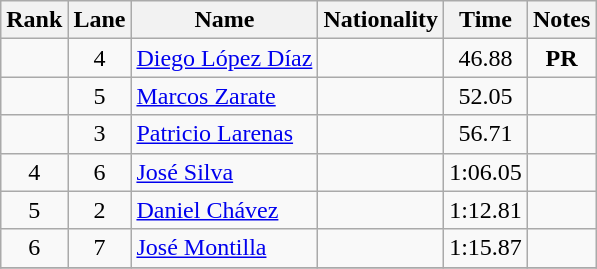<table class="wikitable sortable" style="text-align:center">
<tr>
<th>Rank</th>
<th>Lane</th>
<th>Name</th>
<th>Nationality</th>
<th>Time</th>
<th>Notes</th>
</tr>
<tr>
<td></td>
<td>4</td>
<td align="left"><a href='#'>Diego López Díaz</a></td>
<td align=left></td>
<td>46.88</td>
<td><strong>PR</strong></td>
</tr>
<tr>
<td></td>
<td>5</td>
<td align="left"><a href='#'>Marcos Zarate</a></td>
<td align=left></td>
<td>52.05</td>
<td></td>
</tr>
<tr>
<td></td>
<td>3</td>
<td align="left"><a href='#'>Patricio Larenas</a></td>
<td align=left></td>
<td>56.71</td>
<td></td>
</tr>
<tr>
<td>4</td>
<td>6</td>
<td align="left"><a href='#'>José Silva</a></td>
<td align=left></td>
<td>1:06.05</td>
<td></td>
</tr>
<tr>
<td>5</td>
<td>2</td>
<td align="left"><a href='#'>Daniel Chávez</a></td>
<td align=left></td>
<td>1:12.81</td>
<td></td>
</tr>
<tr>
<td>6</td>
<td>7</td>
<td align="left"><a href='#'>José Montilla</a></td>
<td align=left></td>
<td>1:15.87</td>
<td></td>
</tr>
<tr>
</tr>
</table>
